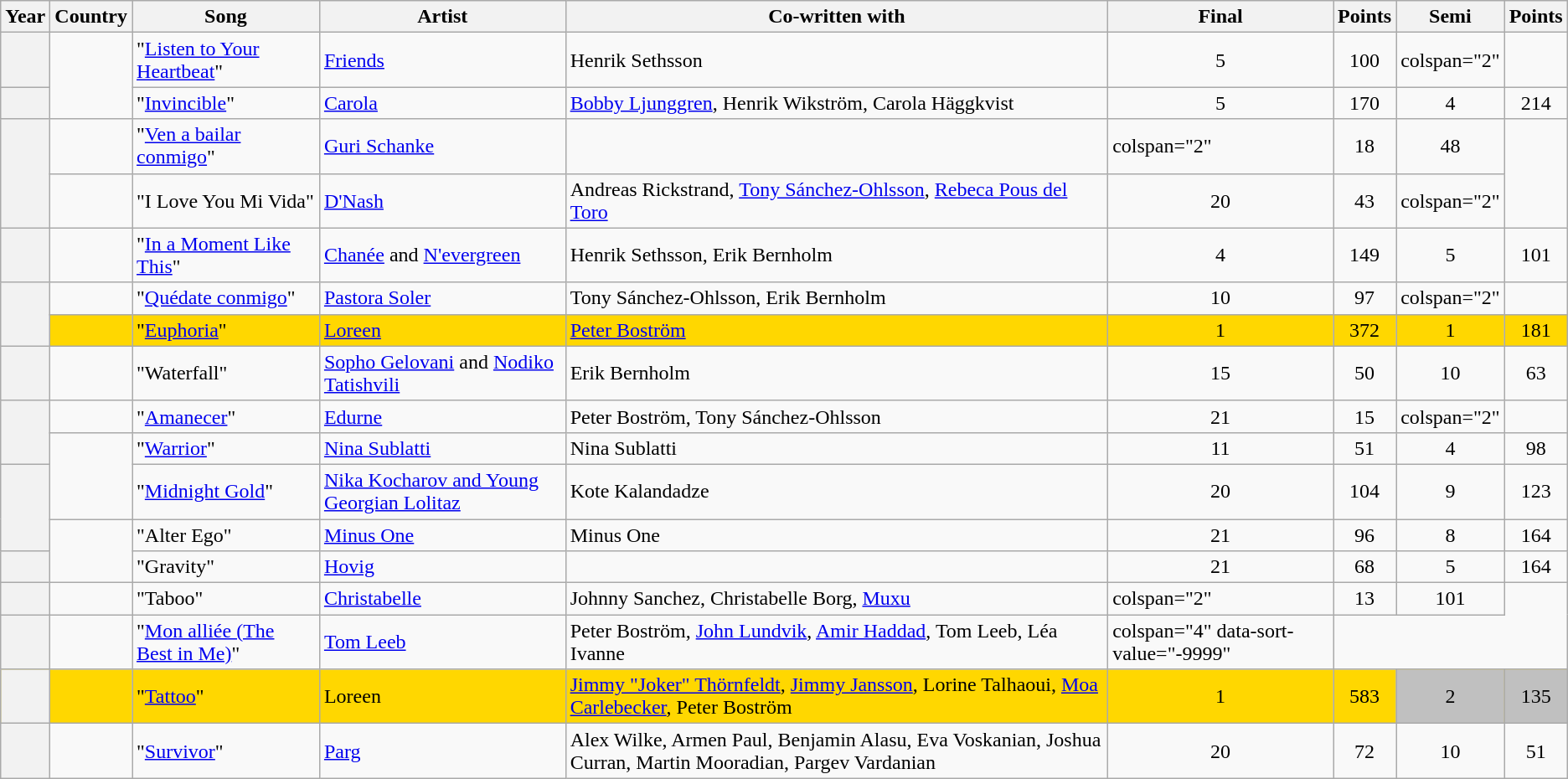<table class="sortable wikitable plainrowheaders">
<tr>
<th scope="col">Year</th>
<th scope="col">Country</th>
<th scope="col">Song</th>
<th scope="col">Artist</th>
<th scope="col">Co-written with</th>
<th scope="col">Final</th>
<th scope="col">Points</th>
<th scope="col">Semi</th>
<th scope="col">Points</th>
</tr>
<tr>
<th scope="row" style="text-align:center;"></th>
<td rowspan=2></td>
<td>"<a href='#'>Listen to Your Heartbeat</a>"</td>
<td><a href='#'>Friends</a></td>
<td>Henrik Sethsson</td>
<td align=center>5</td>
<td align=center>100</td>
<td>colspan="2" </td>
</tr>
<tr>
<th scope="row" style="text-align:center;"></th>
<td>"<a href='#'>Invincible</a>"</td>
<td><a href='#'>Carola</a></td>
<td><a href='#'>Bobby Ljunggren</a>, Henrik Wikström, Carola Häggkvist</td>
<td align=center>5</td>
<td align=center>170</td>
<td align=center>4</td>
<td align=center>214</td>
</tr>
<tr>
<th scope="row" style="text-align:center;" rowspan=2></th>
<td></td>
<td>"<a href='#'>Ven a bailar conmigo</a>"</td>
<td><a href='#'>Guri Schanke</a></td>
<td></td>
<td>colspan="2" </td>
<td align=center>18</td>
<td align=center>48</td>
</tr>
<tr>
<td></td>
<td>"I Love You Mi Vida"</td>
<td><a href='#'>D'Nash</a></td>
<td>Andreas Rickstrand, <a href='#'>Tony Sánchez-Ohlsson</a>, <a href='#'>Rebeca Pous del Toro</a></td>
<td align=center>20</td>
<td align=center>43</td>
<td>colspan="2" </td>
</tr>
<tr>
<th scope="row" style="text-align:center;"></th>
<td></td>
<td>"<a href='#'>In a Moment Like This</a>"</td>
<td><a href='#'>Chanée</a> and <a href='#'>N'evergreen</a></td>
<td>Henrik Sethsson, Erik Bernholm</td>
<td align=center>4</td>
<td align=center>149</td>
<td align=center>5</td>
<td align=center>101</td>
</tr>
<tr>
<th scope="row" style="text-align:center;" rowspan="2"></th>
<td></td>
<td>"<a href='#'>Quédate conmigo</a>"</td>
<td><a href='#'>Pastora Soler</a></td>
<td>Tony Sánchez-Ohlsson, Erik Bernholm</td>
<td align=center>10</td>
<td align=center>97</td>
<td>colspan="2" </td>
</tr>
<tr bgcolor = "gold">
<td></td>
<td>"<a href='#'>Euphoria</a>"</td>
<td><a href='#'>Loreen</a></td>
<td><a href='#'>Peter Boström</a></td>
<td align=center>1</td>
<td align=center>372</td>
<td align=center>1</td>
<td align=center>181</td>
</tr>
<tr>
<th scope="row" style="text-align:center;"></th>
<td></td>
<td>"Waterfall"</td>
<td><a href='#'>Sopho Gelovani</a> and <a href='#'>Nodiko Tatishvili</a></td>
<td>Erik Bernholm</td>
<td align=center>15</td>
<td align=center>50</td>
<td align=center>10</td>
<td align=center>63</td>
</tr>
<tr>
<th scope="row" style="text-align:center;" rowspan=2></th>
<td></td>
<td>"<a href='#'>Amanecer</a>"</td>
<td><a href='#'>Edurne</a></td>
<td>Peter Boström, Tony Sánchez-Ohlsson</td>
<td align=center>21</td>
<td align=center>15</td>
<td>colspan="2" </td>
</tr>
<tr>
<td rowspan="2"></td>
<td>"<a href='#'>Warrior</a>"</td>
<td><a href='#'>Nina Sublatti</a></td>
<td>Nina Sublatti</td>
<td align=center>11</td>
<td align=center>51</td>
<td align=center>4</td>
<td align=center>98</td>
</tr>
<tr>
<th scope="row" style="text-align:center;" rowspan=2></th>
<td>"<a href='#'>Midnight Gold</a>"</td>
<td><a href='#'>Nika Kocharov and Young Georgian Lolitaz</a></td>
<td>Kote Kalandadze</td>
<td align=center>20</td>
<td align=center>104</td>
<td align=center>9</td>
<td align=center>123</td>
</tr>
<tr>
<td rowspan="2"></td>
<td>"Alter Ego"</td>
<td><a href='#'>Minus One</a></td>
<td>Minus One</td>
<td align=center>21</td>
<td align=center>96</td>
<td align=center>8</td>
<td align=center>164</td>
</tr>
<tr>
<th scope="row" style="text-align:center;"></th>
<td>"Gravity"</td>
<td><a href='#'>Hovig</a></td>
<td></td>
<td align=center>21</td>
<td align=center>68</td>
<td align=center>5</td>
<td align=center>164</td>
</tr>
<tr>
<th scope="row" style="text-align:center;"></th>
<td></td>
<td>"Taboo"</td>
<td><a href='#'>Christabelle</a></td>
<td>Johnny Sanchez, Christabelle Borg, <a href='#'>Muxu</a></td>
<td>colspan="2" </td>
<td align=center>13</td>
<td align=center>101</td>
</tr>
<tr>
<th scope="row" style="text-align:center;"></th>
<td></td>
<td>"<a href='#'>Mon alliée (The Best in Me)</a>"</td>
<td><a href='#'>Tom Leeb</a></td>
<td>Peter Boström, <a href='#'>John Lundvik</a>, <a href='#'>Amir Haddad</a>, Tom Leeb, Léa Ivanne</td>
<td>colspan="4" data-sort-value="-9999" </td>
</tr>
<tr style="background:gold;">
<th scope="row" style="text-align:center;"></th>
<td></td>
<td>"<a href='#'>Tattoo</a>"</td>
<td>Loreen</td>
<td><a href='#'>Jimmy "Joker" Thörnfeldt</a>, <a href='#'>Jimmy Jansson</a>, Lorine Talhaoui, <a href='#'>Moa Carlebecker</a>, Peter Boström</td>
<td align=center>1</td>
<td align=center>583</td>
<td bgcolor=silver align=center>2</td>
<td bgcolor=silver align=center>135</td>
</tr>
<tr>
<th scope="row" style="text-align:center;"></th>
<td></td>
<td>"<a href='#'>Survivor</a>"</td>
<td><a href='#'>Parg</a></td>
<td>Alex Wilke, Armen Paul, Benjamin Alasu, Eva Voskanian, Joshua Curran, Martin Mooradian, Pargev Vardanian</td>
<td align=center>20</td>
<td align=center>72</td>
<td align=center>10</td>
<td align=center>51</td>
</tr>
</table>
